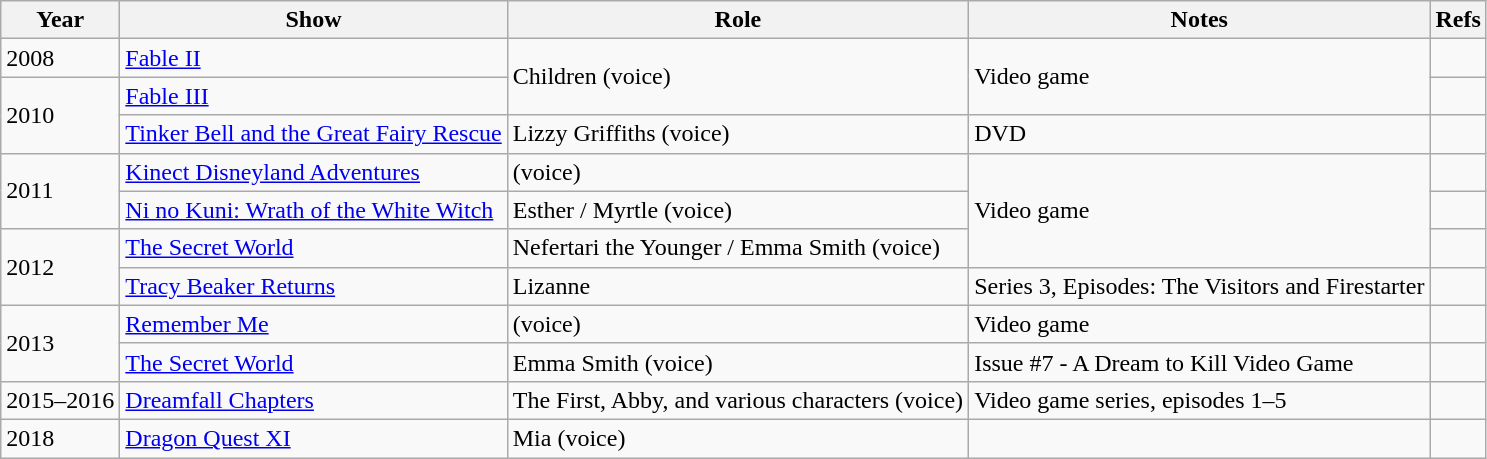<table class="wikitable">
<tr>
<th>Year</th>
<th>Show</th>
<th>Role</th>
<th>Notes</th>
<th>Refs</th>
</tr>
<tr>
<td>2008</td>
<td><a href='#'>Fable II</a></td>
<td rowspan="2">Children (voice)</td>
<td rowspan="2">Video game</td>
<td></td>
</tr>
<tr>
<td rowspan="2">2010</td>
<td><a href='#'>Fable III</a></td>
<td></td>
</tr>
<tr>
<td><a href='#'>Tinker Bell and the Great Fairy Rescue</a></td>
<td>Lizzy Griffiths (voice)</td>
<td>DVD</td>
<td></td>
</tr>
<tr>
<td rowspan="2">2011</td>
<td><a href='#'>Kinect Disneyland Adventures</a></td>
<td>(voice)</td>
<td rowspan="3">Video game</td>
<td></td>
</tr>
<tr>
<td><a href='#'>Ni no Kuni: Wrath of the White Witch</a></td>
<td>Esther / Myrtle (voice)</td>
<td></td>
</tr>
<tr>
<td rowspan="2">2012</td>
<td><a href='#'>The Secret World</a></td>
<td>Nefertari the Younger / Emma Smith (voice)</td>
<td></td>
</tr>
<tr>
<td><a href='#'>Tracy Beaker Returns</a></td>
<td>Lizanne</td>
<td>Series 3, Episodes: The Visitors and Firestarter</td>
<td></td>
</tr>
<tr>
<td rowspan="2">2013</td>
<td><a href='#'>Remember Me</a></td>
<td>(voice)</td>
<td>Video game</td>
<td></td>
</tr>
<tr>
<td><a href='#'>The Secret World</a></td>
<td>Emma Smith (voice)</td>
<td>Issue #7 - A Dream to Kill Video Game</td>
<td></td>
</tr>
<tr>
<td>2015–2016</td>
<td><a href='#'>Dreamfall Chapters</a></td>
<td>The First, Abby, and various characters (voice)</td>
<td>Video game series, episodes 1–5</td>
<td></td>
</tr>
<tr>
<td>2018</td>
<td><a href='#'>Dragon Quest XI</a></td>
<td>Mia (voice)</td>
<td></td>
<td></td>
</tr>
</table>
